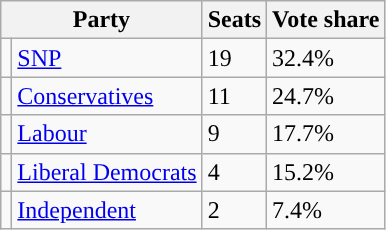<table class="wikitable">
<tr>
<th scope="col" colspan="2">Party</th>
<th scope="col">Seats</th>
<th scope="col">Vote share</th>
</tr>
<tr>
<td style="background-color: "></td>
<td scope="row"><a href='#'>SNP</a></td>
<td>19</td>
<td>32.4%</td>
</tr>
<tr>
<td style="background-color: "></td>
<td scope="row"><a href='#'>Conservatives</a></td>
<td>11</td>
<td>24.7%</td>
</tr>
<tr>
<td style="background-color: "></td>
<td scope="row"><a href='#'>Labour</a></td>
<td>9</td>
<td>17.7%</td>
</tr>
<tr>
<td style="background-color: "></td>
<td scope="row"><a href='#'>Liberal Democrats</a></td>
<td>4</td>
<td>15.2%</td>
</tr>
<tr>
<td style="background-color: "></td>
<td scope="row"><a href='#'>Independent</a></td>
<td>2</td>
<td>7.4%</td>
</tr>
</table>
